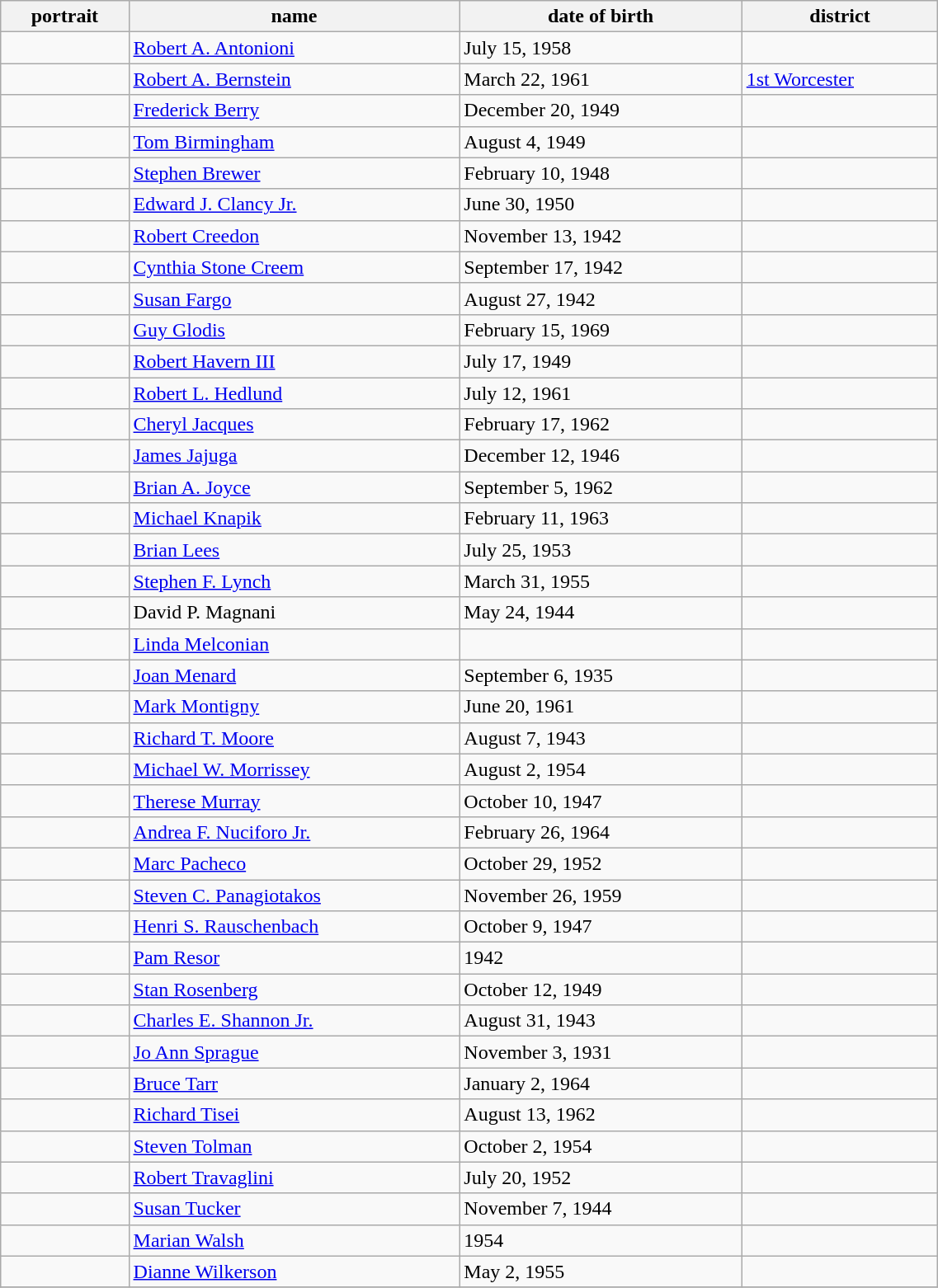<table class='wikitable sortable' style="width:60%">
<tr>
<th>portrait</th>
<th>name </th>
<th data-sort-type=date>date of birth </th>
<th>district </th>
</tr>
<tr>
<td></td>
<td><a href='#'>Robert A. Antonioni</a></td>
<td>July 15, 1958</td>
<td></td>
</tr>
<tr>
<td></td>
<td><a href='#'>Robert A. Bernstein</a></td>
<td>March 22, 1961</td>
<td><a href='#'>1st Worcester</a></td>
</tr>
<tr>
<td></td>
<td><a href='#'>Frederick Berry</a></td>
<td>December 20, 1949</td>
<td></td>
</tr>
<tr>
<td></td>
<td><a href='#'>Tom Birmingham</a></td>
<td>August 4, 1949</td>
<td></td>
</tr>
<tr>
<td></td>
<td><a href='#'>Stephen Brewer</a></td>
<td>February 10, 1948</td>
<td></td>
</tr>
<tr>
<td></td>
<td><a href='#'>Edward J. Clancy Jr.</a></td>
<td>June 30, 1950</td>
<td></td>
</tr>
<tr>
<td></td>
<td><a href='#'>Robert Creedon</a></td>
<td>November 13, 1942</td>
<td></td>
</tr>
<tr>
<td></td>
<td><a href='#'>Cynthia Stone Creem</a></td>
<td>September 17, 1942</td>
<td></td>
</tr>
<tr>
<td></td>
<td><a href='#'>Susan Fargo</a></td>
<td>August 27, 1942</td>
<td></td>
</tr>
<tr>
<td></td>
<td><a href='#'>Guy Glodis</a></td>
<td>February 15, 1969</td>
<td></td>
</tr>
<tr>
<td></td>
<td><a href='#'>Robert Havern III</a></td>
<td>July 17, 1949</td>
<td></td>
</tr>
<tr>
<td></td>
<td><a href='#'>Robert L. Hedlund</a></td>
<td>July 12, 1961</td>
<td></td>
</tr>
<tr>
<td></td>
<td><a href='#'>Cheryl Jacques</a></td>
<td>February 17, 1962</td>
<td></td>
</tr>
<tr>
<td></td>
<td><a href='#'>James Jajuga</a></td>
<td>December 12, 1946</td>
<td></td>
</tr>
<tr>
<td></td>
<td><a href='#'>Brian A. Joyce</a></td>
<td>September 5, 1962</td>
<td></td>
</tr>
<tr>
<td></td>
<td><a href='#'>Michael Knapik</a></td>
<td>February 11, 1963</td>
<td></td>
</tr>
<tr>
<td></td>
<td><a href='#'>Brian Lees</a></td>
<td>July 25, 1953</td>
<td></td>
</tr>
<tr>
<td></td>
<td><a href='#'>Stephen F. Lynch</a></td>
<td>March 31, 1955</td>
<td></td>
</tr>
<tr>
<td></td>
<td>David P. Magnani</td>
<td>May 24, 1944</td>
<td></td>
</tr>
<tr>
<td></td>
<td><a href='#'>Linda Melconian</a></td>
<td></td>
<td></td>
</tr>
<tr>
<td></td>
<td><a href='#'>Joan Menard</a></td>
<td>September 6, 1935</td>
<td></td>
</tr>
<tr>
<td></td>
<td><a href='#'>Mark Montigny</a></td>
<td>June 20, 1961</td>
<td></td>
</tr>
<tr>
<td></td>
<td><a href='#'>Richard T. Moore</a></td>
<td>August 7, 1943</td>
<td></td>
</tr>
<tr>
<td></td>
<td><a href='#'>Michael W. Morrissey</a></td>
<td>August 2, 1954</td>
<td></td>
</tr>
<tr>
<td></td>
<td><a href='#'>Therese Murray</a></td>
<td>October 10, 1947</td>
<td></td>
</tr>
<tr>
<td></td>
<td><a href='#'>Andrea F. Nuciforo Jr.</a></td>
<td>February 26, 1964</td>
<td></td>
</tr>
<tr>
<td></td>
<td><a href='#'>Marc Pacheco</a></td>
<td>October 29, 1952</td>
<td></td>
</tr>
<tr>
<td></td>
<td><a href='#'>Steven C. Panagiotakos</a></td>
<td>November 26, 1959</td>
<td></td>
</tr>
<tr>
<td></td>
<td><a href='#'>Henri S. Rauschenbach</a></td>
<td>October 9, 1947</td>
<td></td>
</tr>
<tr>
<td></td>
<td><a href='#'>Pam Resor</a></td>
<td>1942</td>
<td></td>
</tr>
<tr>
<td></td>
<td><a href='#'>Stan Rosenberg</a></td>
<td>October 12, 1949</td>
<td></td>
</tr>
<tr>
<td></td>
<td><a href='#'>Charles E. Shannon Jr.</a></td>
<td>August 31, 1943</td>
<td></td>
</tr>
<tr>
<td></td>
<td><a href='#'>Jo Ann Sprague</a></td>
<td>November 3, 1931</td>
<td></td>
</tr>
<tr>
<td></td>
<td><a href='#'>Bruce Tarr</a></td>
<td>January 2, 1964</td>
<td></td>
</tr>
<tr>
<td></td>
<td><a href='#'>Richard Tisei</a></td>
<td>August 13, 1962</td>
<td></td>
</tr>
<tr>
<td></td>
<td><a href='#'>Steven Tolman</a></td>
<td>October 2, 1954</td>
<td></td>
</tr>
<tr>
<td></td>
<td><a href='#'>Robert Travaglini</a></td>
<td>July 20, 1952</td>
<td></td>
</tr>
<tr>
<td></td>
<td><a href='#'>Susan Tucker</a></td>
<td>November 7, 1944</td>
<td></td>
</tr>
<tr>
<td></td>
<td><a href='#'>Marian Walsh</a></td>
<td>1954</td>
<td></td>
</tr>
<tr>
<td></td>
<td><a href='#'>Dianne Wilkerson</a></td>
<td>May 2, 1955</td>
<td></td>
</tr>
<tr>
</tr>
</table>
